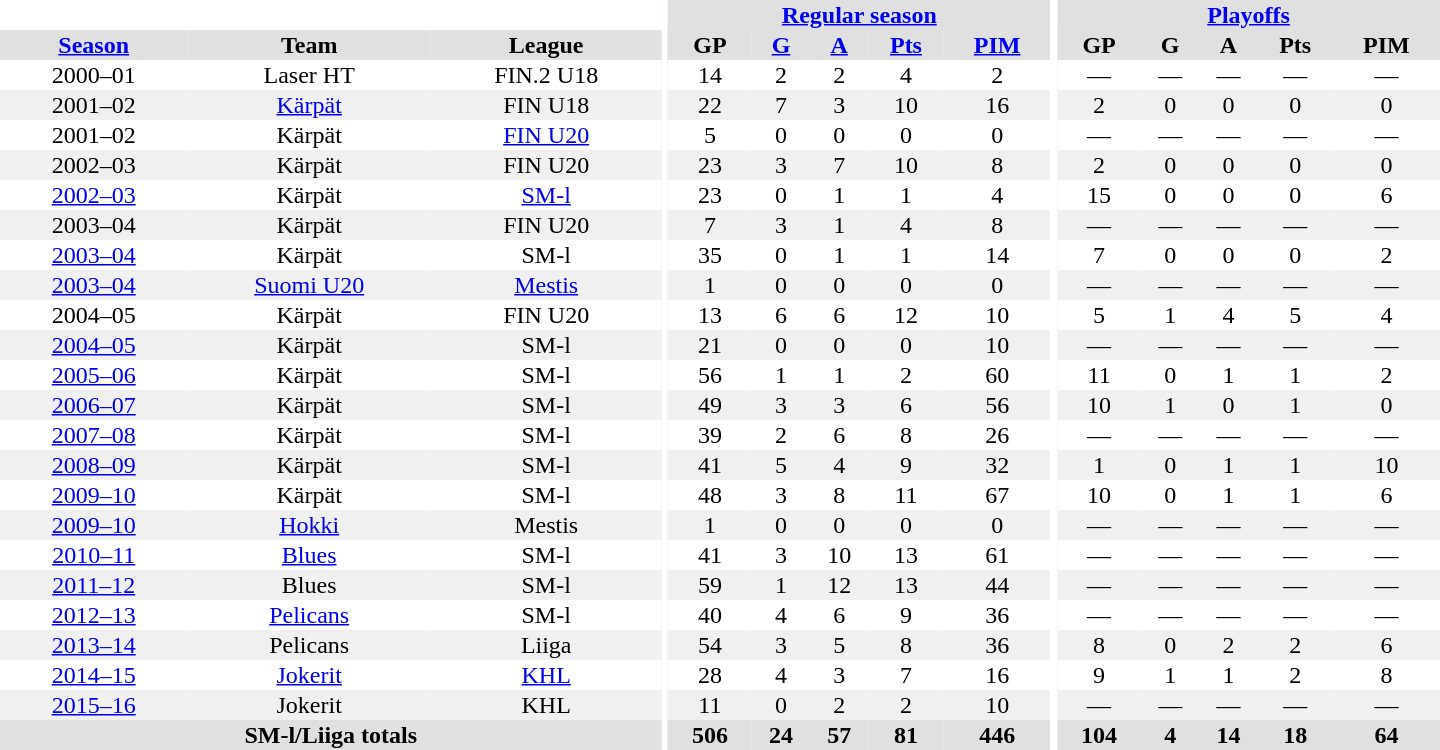<table border="0" cellpadding="1" cellspacing="0" style="text-align:center; width:60em">
<tr bgcolor="#e0e0e0">
<th colspan="3" bgcolor="#ffffff"></th>
<th rowspan="99" bgcolor="#ffffff"></th>
<th colspan="5"><a href='#'>Regular season</a></th>
<th rowspan="99" bgcolor="#ffffff"></th>
<th colspan="5"><a href='#'>Playoffs</a></th>
</tr>
<tr bgcolor="#e0e0e0">
<th><a href='#'>Season</a></th>
<th>Team</th>
<th>League</th>
<th>GP</th>
<th><a href='#'>G</a></th>
<th><a href='#'>A</a></th>
<th><a href='#'>Pts</a></th>
<th><a href='#'>PIM</a></th>
<th>GP</th>
<th>G</th>
<th>A</th>
<th>Pts</th>
<th>PIM</th>
</tr>
<tr>
<td>2000–01</td>
<td>Laser HT</td>
<td>FIN.2 U18</td>
<td>14</td>
<td>2</td>
<td>2</td>
<td>4</td>
<td>2</td>
<td>—</td>
<td>—</td>
<td>—</td>
<td>—</td>
<td>—</td>
</tr>
<tr bgcolor="#f0f0f0">
<td>2001–02</td>
<td><a href='#'>Kärpät</a></td>
<td>FIN U18</td>
<td>22</td>
<td>7</td>
<td>3</td>
<td>10</td>
<td>16</td>
<td>2</td>
<td>0</td>
<td>0</td>
<td>0</td>
<td>0</td>
</tr>
<tr>
<td>2001–02</td>
<td>Kärpät</td>
<td><a href='#'>FIN U20</a></td>
<td>5</td>
<td>0</td>
<td>0</td>
<td>0</td>
<td>0</td>
<td>—</td>
<td>—</td>
<td>—</td>
<td>—</td>
<td>—</td>
</tr>
<tr bgcolor="#f0f0f0">
<td>2002–03</td>
<td>Kärpät</td>
<td>FIN U20</td>
<td>23</td>
<td>3</td>
<td>7</td>
<td>10</td>
<td>8</td>
<td>2</td>
<td>0</td>
<td>0</td>
<td>0</td>
<td>0</td>
</tr>
<tr>
<td><a href='#'>2002–03</a></td>
<td>Kärpät</td>
<td><a href='#'>SM-l</a></td>
<td>23</td>
<td>0</td>
<td>1</td>
<td>1</td>
<td>4</td>
<td>15</td>
<td>0</td>
<td>0</td>
<td>0</td>
<td>6</td>
</tr>
<tr bgcolor="#f0f0f0">
<td>2003–04</td>
<td>Kärpät</td>
<td>FIN U20</td>
<td>7</td>
<td>3</td>
<td>1</td>
<td>4</td>
<td>8</td>
<td>—</td>
<td>—</td>
<td>—</td>
<td>—</td>
<td>—</td>
</tr>
<tr>
<td><a href='#'>2003–04</a></td>
<td>Kärpät</td>
<td>SM-l</td>
<td>35</td>
<td>0</td>
<td>1</td>
<td>1</td>
<td>14</td>
<td>7</td>
<td>0</td>
<td>0</td>
<td>0</td>
<td>2</td>
</tr>
<tr bgcolor="#f0f0f0">
<td><a href='#'>2003–04</a></td>
<td><a href='#'>Suomi U20</a></td>
<td><a href='#'>Mestis</a></td>
<td>1</td>
<td>0</td>
<td>0</td>
<td>0</td>
<td>0</td>
<td>—</td>
<td>—</td>
<td>—</td>
<td>—</td>
<td>—</td>
</tr>
<tr>
<td>2004–05</td>
<td>Kärpät</td>
<td>FIN U20</td>
<td>13</td>
<td>6</td>
<td>6</td>
<td>12</td>
<td>10</td>
<td>5</td>
<td>1</td>
<td>4</td>
<td>5</td>
<td>4</td>
</tr>
<tr bgcolor="#f0f0f0">
<td><a href='#'>2004–05</a></td>
<td>Kärpät</td>
<td>SM-l</td>
<td>21</td>
<td>0</td>
<td>0</td>
<td>0</td>
<td>10</td>
<td>—</td>
<td>—</td>
<td>—</td>
<td>—</td>
<td>—</td>
</tr>
<tr>
<td><a href='#'>2005–06</a></td>
<td>Kärpät</td>
<td>SM-l</td>
<td>56</td>
<td>1</td>
<td>1</td>
<td>2</td>
<td>60</td>
<td>11</td>
<td>0</td>
<td>1</td>
<td>1</td>
<td>2</td>
</tr>
<tr bgcolor="#f0f0f0">
<td><a href='#'>2006–07</a></td>
<td>Kärpät</td>
<td>SM-l</td>
<td>49</td>
<td>3</td>
<td>3</td>
<td>6</td>
<td>56</td>
<td>10</td>
<td>1</td>
<td>0</td>
<td>1</td>
<td>0</td>
</tr>
<tr>
<td><a href='#'>2007–08</a></td>
<td>Kärpät</td>
<td>SM-l</td>
<td>39</td>
<td>2</td>
<td>6</td>
<td>8</td>
<td>26</td>
<td>—</td>
<td>—</td>
<td>—</td>
<td>—</td>
<td>—</td>
</tr>
<tr bgcolor="#f0f0f0">
<td><a href='#'>2008–09</a></td>
<td>Kärpät</td>
<td>SM-l</td>
<td>41</td>
<td>5</td>
<td>4</td>
<td>9</td>
<td>32</td>
<td>1</td>
<td>0</td>
<td>1</td>
<td>1</td>
<td>10</td>
</tr>
<tr>
<td><a href='#'>2009–10</a></td>
<td>Kärpät</td>
<td>SM-l</td>
<td>48</td>
<td>3</td>
<td>8</td>
<td>11</td>
<td>67</td>
<td>10</td>
<td>0</td>
<td>1</td>
<td>1</td>
<td>6</td>
</tr>
<tr bgcolor="#f0f0f0">
<td><a href='#'>2009–10</a></td>
<td><a href='#'>Hokki</a></td>
<td>Mestis</td>
<td>1</td>
<td>0</td>
<td>0</td>
<td>0</td>
<td>0</td>
<td>—</td>
<td>—</td>
<td>—</td>
<td>—</td>
<td>—</td>
</tr>
<tr>
<td><a href='#'>2010–11</a></td>
<td><a href='#'>Blues</a></td>
<td>SM-l</td>
<td>41</td>
<td>3</td>
<td>10</td>
<td>13</td>
<td>61</td>
<td>—</td>
<td>—</td>
<td>—</td>
<td>—</td>
<td>—</td>
</tr>
<tr bgcolor="#f0f0f0">
<td><a href='#'>2011–12</a></td>
<td>Blues</td>
<td>SM-l</td>
<td>59</td>
<td>1</td>
<td>12</td>
<td>13</td>
<td>44</td>
<td>—</td>
<td>—</td>
<td>—</td>
<td>—</td>
<td>—</td>
</tr>
<tr>
<td><a href='#'>2012–13</a></td>
<td><a href='#'>Pelicans</a></td>
<td>SM-l</td>
<td>40</td>
<td>4</td>
<td>6</td>
<td>9</td>
<td>36</td>
<td>—</td>
<td>—</td>
<td>—</td>
<td>—</td>
<td>—</td>
</tr>
<tr bgcolor="#f0f0f0">
<td><a href='#'>2013–14</a></td>
<td>Pelicans</td>
<td>Liiga</td>
<td>54</td>
<td>3</td>
<td>5</td>
<td>8</td>
<td>36</td>
<td>8</td>
<td>0</td>
<td>2</td>
<td>2</td>
<td>6</td>
</tr>
<tr>
<td><a href='#'>2014–15</a></td>
<td><a href='#'>Jokerit</a></td>
<td><a href='#'>KHL</a></td>
<td>28</td>
<td>4</td>
<td>3</td>
<td>7</td>
<td>16</td>
<td>9</td>
<td>1</td>
<td>1</td>
<td>2</td>
<td>8</td>
</tr>
<tr bgcolor="#f0f0f0">
<td><a href='#'>2015–16</a></td>
<td>Jokerit</td>
<td>KHL</td>
<td>11</td>
<td>0</td>
<td>2</td>
<td>2</td>
<td>10</td>
<td>—</td>
<td>—</td>
<td>—</td>
<td>—</td>
<td>—</td>
</tr>
<tr bgcolor="#e0e0e0">
<th colspan="3">SM-l/Liiga totals</th>
<th>506</th>
<th>24</th>
<th>57</th>
<th>81</th>
<th>446</th>
<th>104</th>
<th>4</th>
<th>14</th>
<th>18</th>
<th>64</th>
</tr>
</table>
